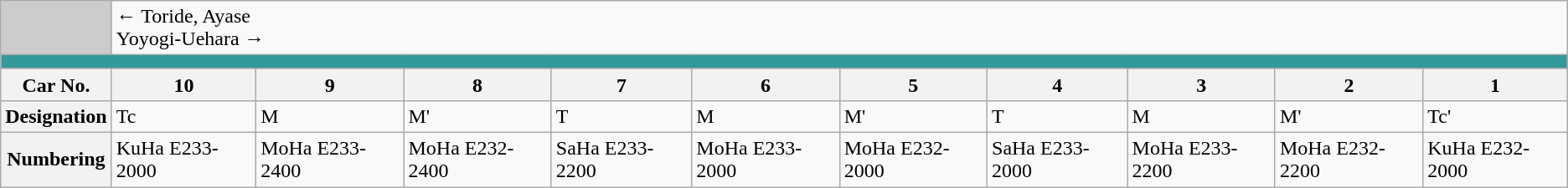<table class="wikitable">
<tr>
<td style="background-color:#ccc;"> </td>
<td colspan="10"><div>← Toride, Ayase</div><div>Yoyogi-Uehara →</div></td>
</tr>
<tr style="line-height: 10px; background-color: #339999;">
<td colspan="11" style="padding:0; border:0;"> </td>
</tr>
<tr>
<th>Car No.</th>
<th>10</th>
<th>9</th>
<th>8</th>
<th>7</th>
<th>6</th>
<th>5</th>
<th>4</th>
<th>3</th>
<th>2</th>
<th>1</th>
</tr>
<tr>
<th>Designation</th>
<td>Tc</td>
<td>M</td>
<td>M'</td>
<td>T</td>
<td>M</td>
<td>M'</td>
<td>T</td>
<td>M</td>
<td>M'</td>
<td>Tc'</td>
</tr>
<tr>
<th>Numbering</th>
<td>KuHa E233-2000</td>
<td>MoHa E233-2400</td>
<td>MoHa E232-2400</td>
<td>SaHa E233-2200</td>
<td>MoHa E233-2000</td>
<td>MoHa E232-2000</td>
<td>SaHa E233-2000</td>
<td>MoHa E233-2200</td>
<td>MoHa E232-2200</td>
<td>KuHa E232-2000</td>
</tr>
</table>
